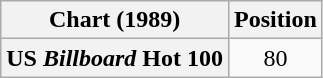<table class="wikitable plainrowheaders" style="text-align:center">
<tr>
<th scope="col">Chart (1989)</th>
<th scope="col">Position</th>
</tr>
<tr>
<th scope="row">US <em>Billboard</em> Hot 100</th>
<td>80</td>
</tr>
</table>
